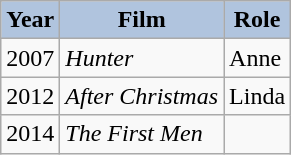<table class="wikitable">
<tr style="text-align:center;">
<th style="background:#B0C4DE;">Year</th>
<th style="background:#B0C4DE;">Film</th>
<th style="background:#B0C4DE;">Role</th>
</tr>
<tr>
<td>2007</td>
<td><em>Hunter</em></td>
<td>Anne</td>
</tr>
<tr>
<td>2012</td>
<td><em>After Christmas</em></td>
<td>Linda</td>
</tr>
<tr>
<td>2014</td>
<td><em>The First Men</em></td>
<td></td>
</tr>
</table>
